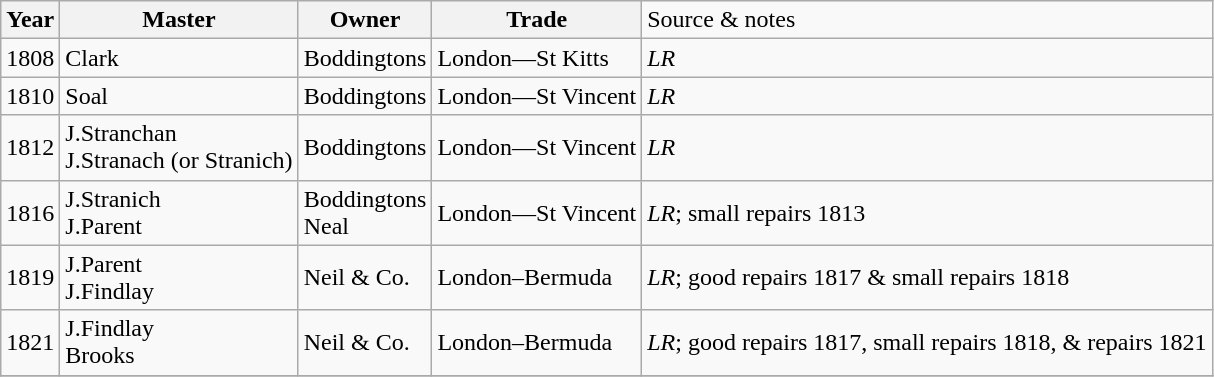<table class="sortable wikitable">
<tr>
<th>Year</th>
<th>Master</th>
<th>Owner</th>
<th>Trade</th>
<td>Source & notes</td>
</tr>
<tr>
<td>1808</td>
<td>Clark</td>
<td>Boddingtons</td>
<td>London—St Kitts</td>
<td><em>LR</em></td>
</tr>
<tr>
<td>1810</td>
<td>Soal</td>
<td>Boddingtons</td>
<td>London—St Vincent</td>
<td><em>LR</em></td>
</tr>
<tr>
<td>1812</td>
<td>J.Stranchan<br>J.Stranach (or Stranich)</td>
<td>Boddingtons</td>
<td>London—St Vincent</td>
<td><em>LR</em></td>
</tr>
<tr>
<td>1816</td>
<td>J.Stranich<br>J.Parent</td>
<td>Boddingtons<br>Neal</td>
<td>London—St Vincent</td>
<td><em>LR</em>; small repairs 1813</td>
</tr>
<tr>
<td>1819</td>
<td>J.Parent<br>J.Findlay</td>
<td>Neil & Co.</td>
<td>London–Bermuda</td>
<td><em>LR</em>; good repairs 1817 & small repairs 1818</td>
</tr>
<tr>
<td>1821</td>
<td>J.Findlay<br>Brooks</td>
<td>Neil & Co.</td>
<td>London–Bermuda</td>
<td><em>LR</em>; good repairs 1817, small repairs 1818, & repairs 1821</td>
</tr>
<tr>
</tr>
</table>
